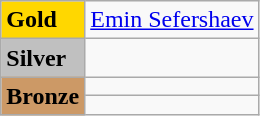<table class="wikitable">
<tr>
<td bgcolor="gold"><strong>Gold</strong></td>
<td> <a href='#'>Emin Sefershaev</a> </td>
</tr>
<tr>
<td bgcolor="silver"><strong>Silver</strong></td>
<td></td>
</tr>
<tr>
<td rowspan="2" bgcolor="#cc9966"><strong>Bronze</strong></td>
<td></td>
</tr>
<tr>
<td></td>
</tr>
</table>
